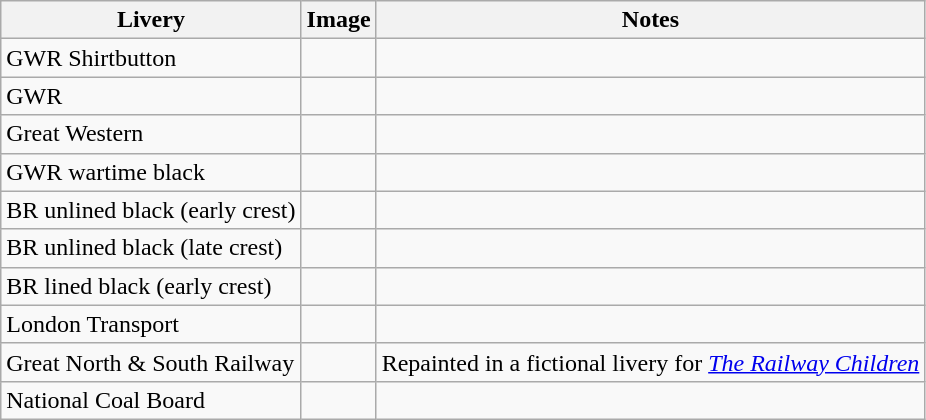<table class="wikitable">
<tr>
<th>Livery</th>
<th>Image</th>
<th>Notes</th>
</tr>
<tr>
<td>GWR Shirtbutton</td>
<td></td>
<td></td>
</tr>
<tr>
<td>GWR</td>
<td></td>
<td></td>
</tr>
<tr>
<td>Great Western</td>
<td></td>
<td></td>
</tr>
<tr>
<td>GWR wartime black</td>
<td></td>
<td></td>
</tr>
<tr>
<td>BR unlined black (early crest)</td>
<td></td>
<td></td>
</tr>
<tr>
<td>BR unlined black (late crest)</td>
<td></td>
<td></td>
</tr>
<tr>
<td>BR lined black (early crest)</td>
<td></td>
<td></td>
</tr>
<tr>
<td>London Transport</td>
<td></td>
<td></td>
</tr>
<tr>
<td>Great North & South Railway</td>
<td></td>
<td>Repainted in a fictional livery for <a href='#'><em>The Railway Children</em></a></td>
</tr>
<tr>
<td>National Coal Board</td>
<td></td>
<td></td>
</tr>
</table>
